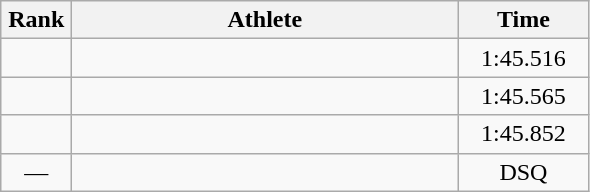<table class=wikitable style="text-align:center">
<tr>
<th width=40>Rank</th>
<th width=250>Athlete</th>
<th width=80>Time</th>
</tr>
<tr>
<td></td>
<td align=left></td>
<td>1:45.516</td>
</tr>
<tr>
<td></td>
<td align=left></td>
<td>1:45.565</td>
</tr>
<tr>
<td></td>
<td align=left></td>
<td>1:45.852</td>
</tr>
<tr>
<td>—</td>
<td align=left></td>
<td>DSQ</td>
</tr>
</table>
